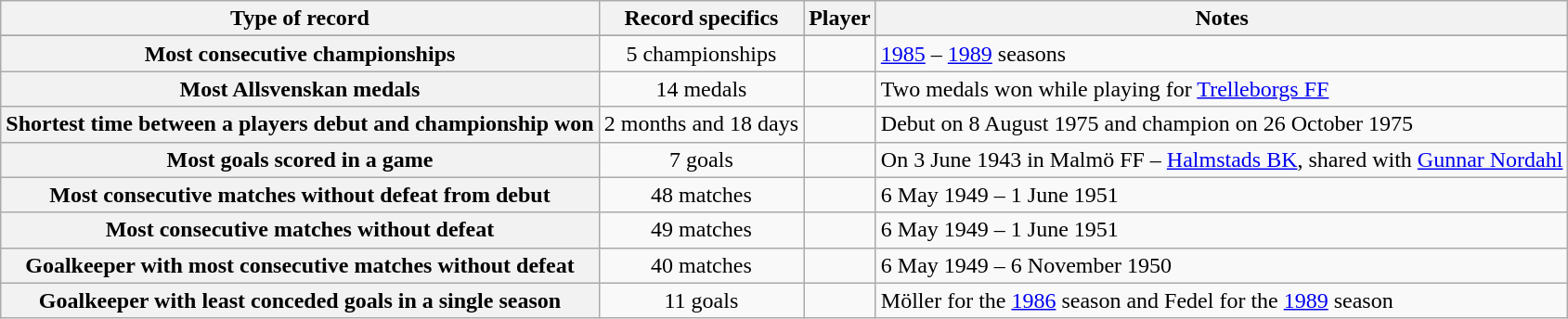<table class="wikitable plainrowheaders sortable" style="text-align:center">
<tr>
<th scope="col" class=unsortable>Type of record</th>
<th scope="col" class=unsortable>Record specifics</th>
<th scope="col">Player</th>
<th scope="col" class=unsortable>Notes</th>
</tr>
<tr>
</tr>
<tr>
<th scope="row" align="left">Most consecutive championships</th>
<td>5 championships</td>
<td><br></td>
<td style="text-align:left"><a href='#'>1985</a> – <a href='#'>1989</a> seasons</td>
</tr>
<tr>
<th scope="row" align="left">Most Allsvenskan medals</th>
<td>14 medals</td>
<td></td>
<td style="text-align:left">Two medals won while playing for <a href='#'>Trelleborgs FF</a></td>
</tr>
<tr>
<th scope="row" align="left">Shortest time between a players debut and championship won</th>
<td>2 months and 18 days</td>
<td></td>
<td style="text-align:left">Debut on 8 August 1975 and champion on 26 October 1975</td>
</tr>
<tr>
<th scope="row" align="left">Most goals scored in a game</th>
<td>7 goals</td>
<td></td>
<td style="text-align:left">On 3 June 1943 in Malmö FF – <a href='#'>Halmstads BK</a>, shared with <a href='#'>Gunnar Nordahl</a></td>
</tr>
<tr>
<th scope="row" align="left">Most consecutive matches without defeat from debut</th>
<td>48 matches</td>
<td></td>
<td style="text-align:left">6 May 1949 – 1 June 1951</td>
</tr>
<tr>
<th scope="row" align="left">Most consecutive matches without defeat</th>
<td>49 matches</td>
<td><br></td>
<td style="text-align:left">6 May 1949 – 1 June 1951</td>
</tr>
<tr>
<th scope="row" align="left">Goalkeeper with most consecutive matches without defeat</th>
<td>40 matches</td>
<td></td>
<td style="text-align:left">6 May 1949 – 6 November 1950</td>
</tr>
<tr>
<th scope="row" align="left">Goalkeeper with least conceded goals in a single season</th>
<td>11 goals</td>
<td><br></td>
<td style="text-align:left">Möller for the <a href='#'>1986</a> season and Fedel for the <a href='#'>1989</a> season</td>
</tr>
</table>
